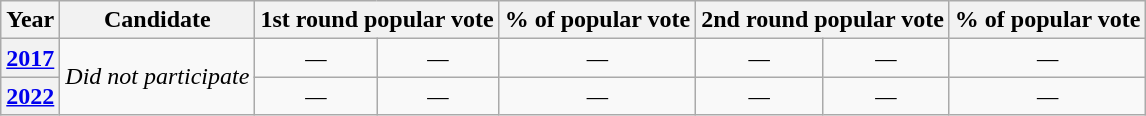<table class="wikitable" style="text-align:center">
<tr>
<th>Year</th>
<th>Candidate</th>
<th colspan=2>1st round popular vote</th>
<th>% of popular vote</th>
<th colspan=2>2nd round popular vote</th>
<th>% of popular vote</th>
</tr>
<tr>
<th><a href='#'>2017</a></th>
<td rowspan="2"><em>Did not participate</em></td>
<td><em>—</em></td>
<td><em>—</em></td>
<td><em>—</em></td>
<td><em>—</em></td>
<td><em>—</em></td>
<td><em>—</em></td>
</tr>
<tr>
<th><a href='#'>2022</a></th>
<td><em>—</em></td>
<td><em>—</em></td>
<td><em>—</em></td>
<td><em>—</em></td>
<td><em>—</em></td>
<td><em>—</em></td>
</tr>
</table>
